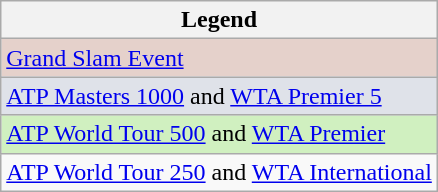<table class="wikitable">
<tr>
<th>Legend</th>
</tr>
<tr style=background:#e5d1cb;>
<td><a href='#'>Grand Slam Event</a></td>
</tr>
<tr style=background:#dfe2e9;>
<td><a href='#'>ATP Masters 1000</a> and <a href='#'>WTA Premier 5</a></td>
</tr>
<tr style=background:#d0f0c0;>
<td><a href='#'>ATP World Tour 500</a> and <a href='#'>WTA Premier</a></td>
</tr>
<tr group4style=background:#ffffff;>
<td><a href='#'>ATP World Tour 250</a> and <a href='#'>WTA International</a></td>
</tr>
</table>
